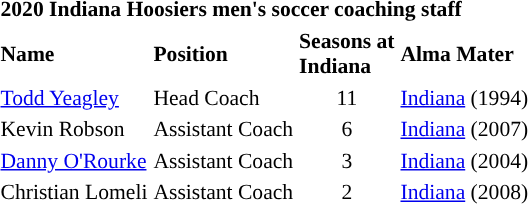<table class="toccolours" style="text-align: left; font-size:90%;">
<tr>
<th colspan="4">2020 Indiana Hoosiers men's soccer coaching staff</th>
</tr>
<tr>
<th>Name</th>
<th>Position</th>
<th>Seasons at<br>Indiana</th>
<th>Alma Mater</th>
</tr>
<tr>
<td><a href='#'>Todd Yeagley</a></td>
<td>Head Coach</td>
<td align=center>11</td>
<td><a href='#'>Indiana</a> (1994)</td>
</tr>
<tr>
<td>Kevin Robson</td>
<td>Assistant Coach</td>
<td align=center>6</td>
<td><a href='#'>Indiana</a> (2007)</td>
</tr>
<tr>
<td><a href='#'>Danny O'Rourke</a></td>
<td>Assistant Coach</td>
<td align=center>3</td>
<td><a href='#'>Indiana</a> (2004)</td>
</tr>
<tr>
<td>Christian Lomeli</td>
<td>Assistant Coach</td>
<td align=center>2</td>
<td><a href='#'>Indiana</a> (2008)</td>
</tr>
</table>
